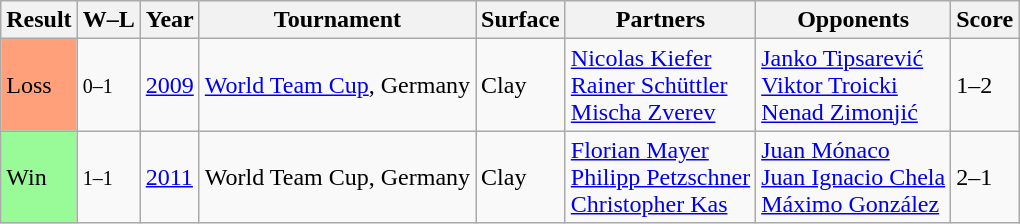<table class="sortable wikitable">
<tr>
<th>Result</th>
<th class="unsortable">W–L</th>
<th>Year</th>
<th>Tournament</th>
<th>Surface</th>
<th>Partners</th>
<th>Opponents</th>
<th class="unsortable">Score</th>
</tr>
<tr>
<td bgcolor=ffa07a>Loss</td>
<td><small>0–1</small></td>
<td><a href='#'>2009</a></td>
<td><a href='#'>World Team Cup</a>, Germany</td>
<td>Clay</td>
<td> <a href='#'>Nicolas Kiefer</a><br> <a href='#'>Rainer Schüttler</a><br> <a href='#'>Mischa Zverev</a></td>
<td> <a href='#'>Janko Tipsarević</a><br> <a href='#'>Viktor Troicki</a><br> <a href='#'>Nenad Zimonjić</a></td>
<td>1–2</td>
</tr>
<tr>
<td bgcolor=98FB98>Win</td>
<td><small>1–1</small></td>
<td><a href='#'>2011</a></td>
<td>World Team Cup, Germany</td>
<td>Clay</td>
<td> <a href='#'>Florian Mayer</a><br> <a href='#'>Philipp Petzschner</a><br> <a href='#'>Christopher Kas</a></td>
<td> <a href='#'>Juan Mónaco</a><br> <a href='#'>Juan Ignacio Chela</a><br> <a href='#'>Máximo González</a></td>
<td>2–1</td>
</tr>
</table>
